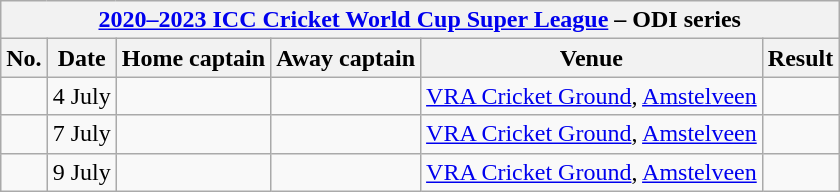<table class="wikitable">
<tr>
<th colspan="9"><a href='#'>2020–2023 ICC Cricket World Cup Super League</a> – ODI series</th>
</tr>
<tr>
<th>No.</th>
<th>Date</th>
<th>Home captain</th>
<th>Away captain</th>
<th>Venue</th>
<th>Result</th>
</tr>
<tr>
<td></td>
<td>4 July</td>
<td></td>
<td></td>
<td><a href='#'>VRA Cricket Ground</a>, <a href='#'>Amstelveen</a></td>
<td></td>
</tr>
<tr>
<td></td>
<td>7 July</td>
<td></td>
<td></td>
<td><a href='#'>VRA Cricket Ground</a>, <a href='#'>Amstelveen</a></td>
<td></td>
</tr>
<tr>
<td></td>
<td>9 July</td>
<td></td>
<td></td>
<td><a href='#'>VRA Cricket Ground</a>, <a href='#'>Amstelveen</a></td>
<td></td>
</tr>
</table>
